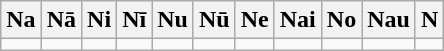<table class=wikitable>
<tr>
<th>Na</th>
<th>Nā</th>
<th>Ni</th>
<th>Nī</th>
<th>Nu</th>
<th>Nū</th>
<th>Ne</th>
<th>Nai</th>
<th>No</th>
<th>Nau</th>
<th>N</th>
</tr>
<tr>
<td></td>
<td></td>
<td></td>
<td></td>
<td></td>
<td></td>
<td></td>
<td></td>
<td></td>
<td></td>
<td></td>
</tr>
</table>
